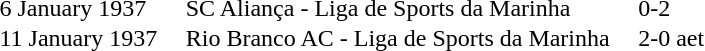<table Border=0 cellspacing=0>
<tr>
<td>6 January 1937</td>
<td rowspan=3 style=width:15px> </td>
<td>SC Aliança - Liga de Sports da Marinha</td>
<td rowspan=3 style=width:15px> </td>
<td>0-2</td>
</tr>
<tr>
<td>11 January 1937</td>
<td>Rio Branco AC - Liga de Sports da Marinha</td>
<td>2-0 aet</td>
</tr>
</table>
